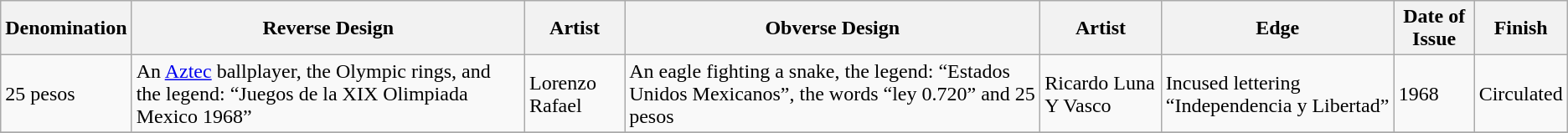<table class="wikitable">
<tr>
<th>Denomination</th>
<th>Reverse Design</th>
<th>Artist</th>
<th>Obverse Design</th>
<th>Artist</th>
<th>Edge</th>
<th>Date of Issue</th>
<th>Finish</th>
</tr>
<tr>
<td>25 pesos</td>
<td>An <a href='#'>Aztec</a> ballplayer, the Olympic rings, and the legend: “Juegos de la XIX Olimpiada Mexico 1968”</td>
<td>Lorenzo Rafael</td>
<td>An eagle fighting a snake, the legend: “Estados Unidos Mexicanos”, the words “ley 0.720” and 25 pesos</td>
<td>Ricardo Luna Y Vasco</td>
<td>Incused lettering “Independencia y Libertad”</td>
<td>1968</td>
<td>Circulated</td>
</tr>
<tr>
</tr>
</table>
